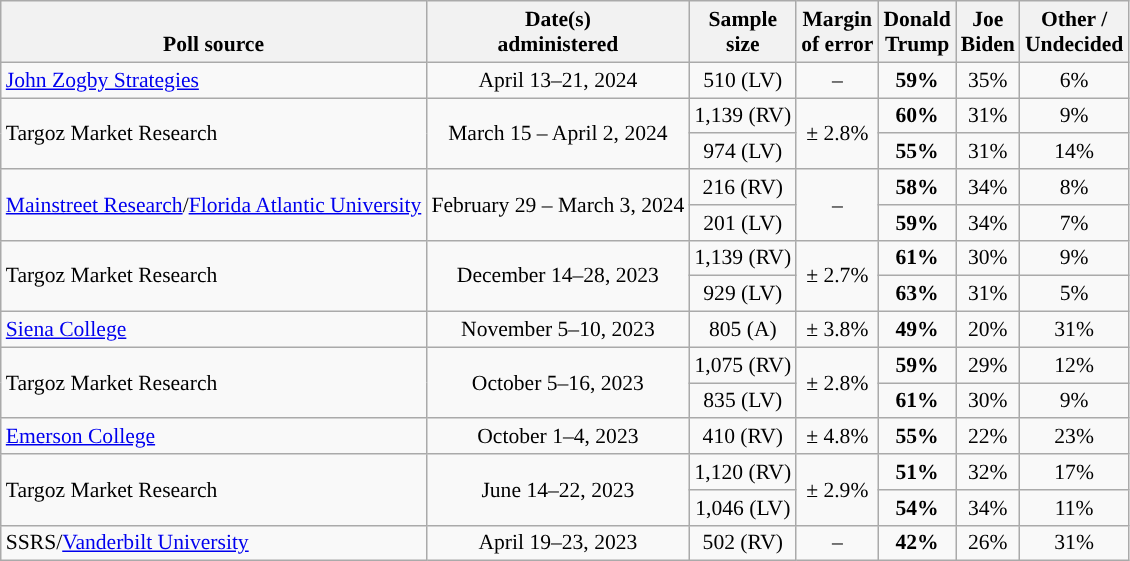<table class="wikitable sortable mw-datatable" style="font-size:90%;text-align:center;line-height:17px">
<tr valign=bottom>
<th>Poll source</th>
<th>Date(s)<br>administered</th>
<th>Sample<br>size</th>
<th>Margin<br>of error</th>
<th class="unsortable">Donald<br>Trump<br></th>
<th class="unsortable">Joe<br>Biden<br></th>
<th class="unsortable">Other /<br>Undecided</th>
</tr>
<tr>
<td style="text-align:left;"><a href='#'>John Zogby Strategies</a></td>
<td data-sort-value="2024-05-01">April 13–21, 2024</td>
<td>510 (LV)</td>
<td>–</td>
<td style="background-color:"><strong>59%</strong></td>
<td>35%</td>
<td>6%</td>
</tr>
<tr>
<td style="text-align:left;" rowspan="2">Targoz Market Research</td>
<td rowspan="2">March 15 – April 2, 2024</td>
<td>1,139 (RV)</td>
<td rowspan="2">± 2.8%</td>
<td style="background-color:"><strong>60%</strong></td>
<td>31%</td>
<td>9%</td>
</tr>
<tr>
<td>974 (LV)</td>
<td style="background-color:"><strong>55%</strong></td>
<td>31%</td>
<td>14%</td>
</tr>
<tr>
<td style="text-align:left;" rowspan="2"><a href='#'>Mainstreet Research</a>/<a href='#'>Florida Atlantic University</a></td>
<td rowspan="2">February 29 – March 3, 2024</td>
<td>216 (RV)</td>
<td rowspan="2">–</td>
<td style="background-color:"><strong>58%</strong></td>
<td>34%</td>
<td>8%</td>
</tr>
<tr>
<td>201 (LV)</td>
<td style="background-color:"><strong>59%</strong></td>
<td>34%</td>
<td>7%</td>
</tr>
<tr>
<td style="text-align:left;" rowspan="2">Targoz Market Research</td>
<td rowspan="2">December 14–28, 2023</td>
<td>1,139 (RV)</td>
<td rowspan="2">± 2.7%</td>
<td style="background-color:"><strong>61%</strong></td>
<td>30%</td>
<td>9%</td>
</tr>
<tr>
<td>929 (LV)</td>
<td style="background-color:"><strong>63%</strong></td>
<td>31%</td>
<td>5%</td>
</tr>
<tr>
<td style="text-align:left;"><a href='#'>Siena College</a></td>
<td>November 5–10, 2023</td>
<td>805 (A)</td>
<td>± 3.8%</td>
<td style="background-color:"><strong>49%</strong></td>
<td>20%</td>
<td>31%</td>
</tr>
<tr>
<td style="text-align:left;" rowspan="2">Targoz Market Research</td>
<td rowspan="2">October 5–16, 2023</td>
<td>1,075 (RV)</td>
<td rowspan="2">± 2.8%</td>
<td style="background-color:"><strong>59%</strong></td>
<td>29%</td>
<td>12%</td>
</tr>
<tr>
<td>835 (LV)</td>
<td style="background-color:"><strong>61%</strong></td>
<td>30%</td>
<td>9%</td>
</tr>
<tr>
<td style="text-align:left;"><a href='#'>Emerson College</a></td>
<td>October 1–4, 2023</td>
<td>410 (RV)</td>
<td>± 4.8%</td>
<td style="background-color:"><strong>55%</strong></td>
<td>22%</td>
<td>23%</td>
</tr>
<tr>
<td style="text-align:left;" rowspan="2">Targoz Market Research</td>
<td rowspan="2">June 14–22, 2023</td>
<td>1,120 (RV)</td>
<td rowspan="2">± 2.9%</td>
<td style="background-color:"><strong>51%</strong></td>
<td>32%</td>
<td>17%</td>
</tr>
<tr>
<td>1,046 (LV)</td>
<td style="background-color:"><strong>54%</strong></td>
<td>34%</td>
<td>11%</td>
</tr>
<tr>
<td style="text-align:left;">SSRS/<a href='#'>Vanderbilt University</a></td>
<td>April 19–23, 2023</td>
<td>502 (RV)</td>
<td>–</td>
<td style="background-color:"><strong>42%</strong></td>
<td>26%</td>
<td>31%</td>
</tr>
</table>
